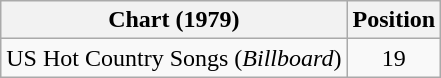<table class="wikitable">
<tr>
<th>Chart (1979)</th>
<th>Position</th>
</tr>
<tr>
<td>US Hot Country Songs (<em>Billboard</em>)</td>
<td align="center">19</td>
</tr>
</table>
